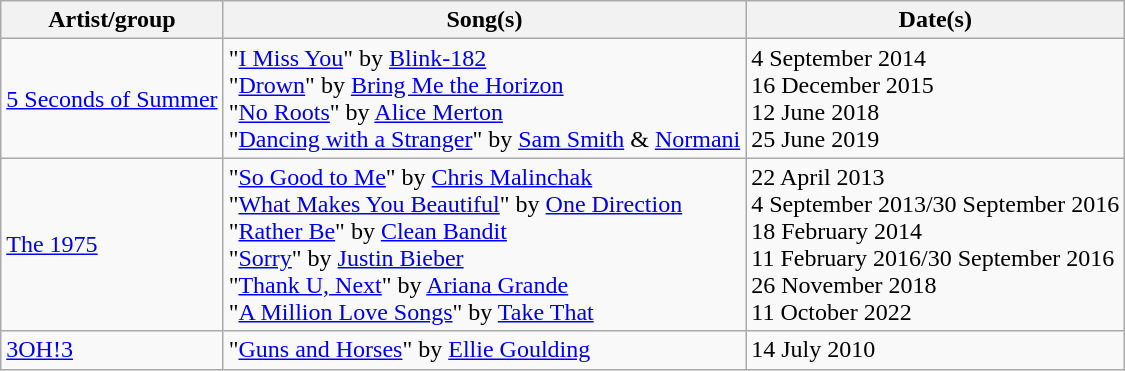<table class="wikitable">
<tr>
<th>Artist/group</th>
<th>Song(s)</th>
<th>Date(s)</th>
</tr>
<tr>
<td><a href='#'>5 Seconds of Summer</a></td>
<td>"<a href='#'>I Miss You</a>" by <a href='#'>Blink-182</a><br>"<a href='#'>Drown</a>" by <a href='#'>Bring Me the Horizon</a><br>"<a href='#'>No Roots</a>" by <a href='#'>Alice Merton</a> <br>"<a href='#'>Dancing with a Stranger</a>" by <a href='#'>Sam Smith</a> & <a href='#'>Normani</a></td>
<td>4 September 2014<br> 16 December 2015<br>12 June 2018<br>25 June 2019</td>
</tr>
<tr>
<td><a href='#'>The 1975</a></td>
<td>"<a href='#'>So Good to Me</a>" by <a href='#'>Chris Malinchak</a><br>"<a href='#'>What Makes You Beautiful</a>" by <a href='#'>One Direction</a><br>"<a href='#'>Rather Be</a>" by <a href='#'>Clean Bandit</a><br>"<a href='#'>Sorry</a>" by <a href='#'>Justin Bieber</a><br>"<a href='#'>Thank U, Next</a>" by <a href='#'>Ariana Grande</a><br>"<a href='#'>A Million Love Songs</a>" by <a href='#'>Take That</a></td>
<td>22 April 2013<br>4 September 2013/30 September 2016<br>18 February 2014<br>11 February 2016/30 September 2016<br>26 November 2018<br>11 October 2022</td>
</tr>
<tr>
<td><a href='#'>3OH!3</a></td>
<td>"<a href='#'>Guns and Horses</a>" by <a href='#'>Ellie Goulding</a></td>
<td>14 July 2010</td>
</tr>
</table>
